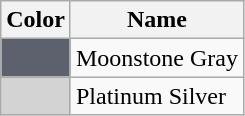<table class="wikitable">
<tr>
<th>Color</th>
<th>Name</th>
</tr>
<tr>
<td class="mw-no-invert" style="background-color: #5d616d;"></td>
<td>Moonstone Gray</td>
</tr>
<tr>
<td class="mw-no-invert" style="background-color: #d3d3d3;"></td>
<td>Platinum Silver</td>
</tr>
</table>
